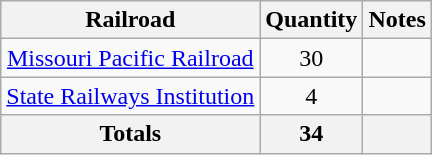<table class="wikitable">
<tr>
<th>Railroad</th>
<th>Quantity</th>
<th>Notes</th>
</tr>
<tr align="center">
<td><a href='#'>Missouri Pacific Railroad</a></td>
<td>30</td>
<td></td>
</tr>
<tr align="center">
<td><a href='#'>State Railways Institution</a></td>
<td>4</td>
<td></td>
</tr>
<tr>
<th>Totals</th>
<th>34</th>
<th></th>
</tr>
</table>
